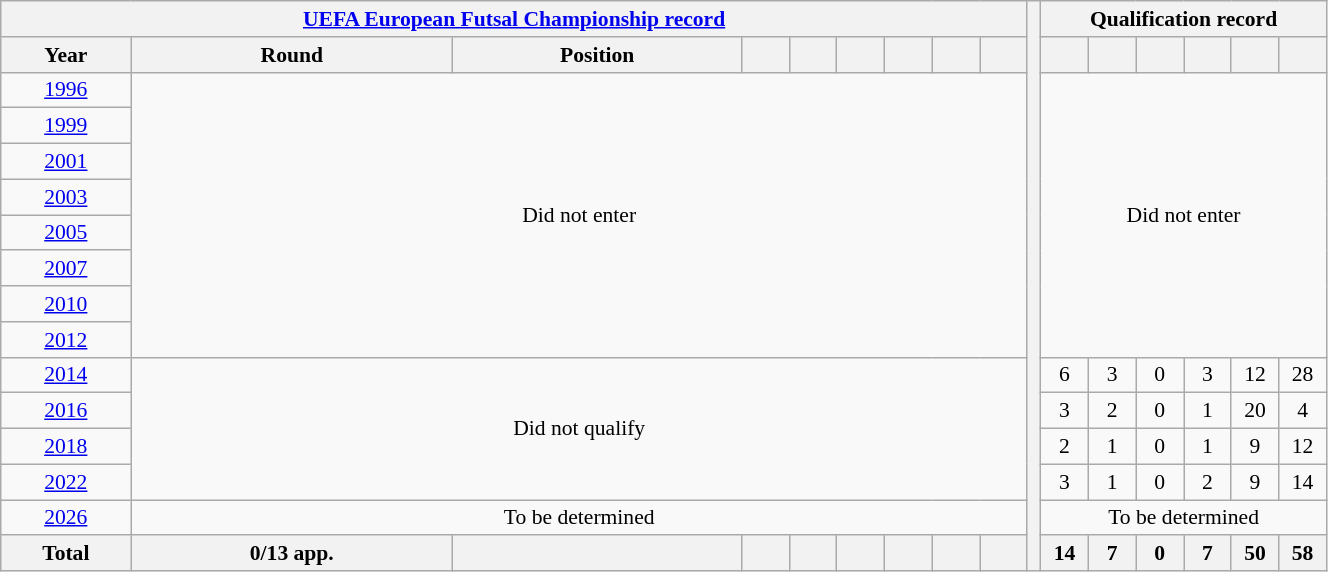<table class="wikitable" width=70% style="text-align: center;font-size:90%;">
<tr>
<th colspan=9><a href='#'>UEFA European Futsal Championship record</a></th>
<th width=1% rowspan=20></th>
<th colspan=6>Qualification record</th>
</tr>
<tr>
<th width=80>Year</th>
<th>Round</th>
<th>Position</th>
<th width=25></th>
<th width=25></th>
<th width=25></th>
<th width=25></th>
<th width=25></th>
<th width=25></th>
<th width=25></th>
<th width=25></th>
<th width=25></th>
<th width=25></th>
<th width=25></th>
<th width=25></th>
</tr>
<tr>
<td> <a href='#'>1996</a></td>
<td rowspan=8 colspan=8>Did not enter</td>
<td rowspan=8 colspan=8>Did not enter</td>
</tr>
<tr>
<td> <a href='#'>1999</a></td>
</tr>
<tr>
<td> <a href='#'>2001</a></td>
</tr>
<tr>
<td> <a href='#'>2003</a></td>
</tr>
<tr>
<td> <a href='#'>2005</a></td>
</tr>
<tr>
<td> <a href='#'>2007</a></td>
</tr>
<tr>
<td> <a href='#'>2010</a></td>
</tr>
<tr>
<td> <a href='#'>2012</a></td>
</tr>
<tr>
<td> <a href='#'>2014</a></td>
<td rowspan=4 colspan=8>Did not qualify</td>
<td>6</td>
<td>3</td>
<td>0</td>
<td>3</td>
<td>12</td>
<td>28</td>
</tr>
<tr>
<td> <a href='#'>2016</a></td>
<td>3</td>
<td>2</td>
<td>0</td>
<td>1</td>
<td>20</td>
<td>4</td>
</tr>
<tr>
<td> <a href='#'>2018</a></td>
<td>2</td>
<td>1</td>
<td>0</td>
<td>1</td>
<td>9</td>
<td>12</td>
</tr>
<tr>
<td> <a href='#'>2022</a></td>
<td>3</td>
<td>1</td>
<td>0</td>
<td>2</td>
<td>9</td>
<td>14</td>
</tr>
<tr>
<td> <a href='#'>2026</a></td>
<td colspan=8>To be determined</td>
<td colspan=8>To be determined</td>
</tr>
<tr>
<th><strong>Total</strong></th>
<th>0/13 app.</th>
<th></th>
<th></th>
<th></th>
<th></th>
<th></th>
<th></th>
<th></th>
<th>14</th>
<th>7</th>
<th>0</th>
<th>7</th>
<th>50</th>
<th>58</th>
</tr>
</table>
